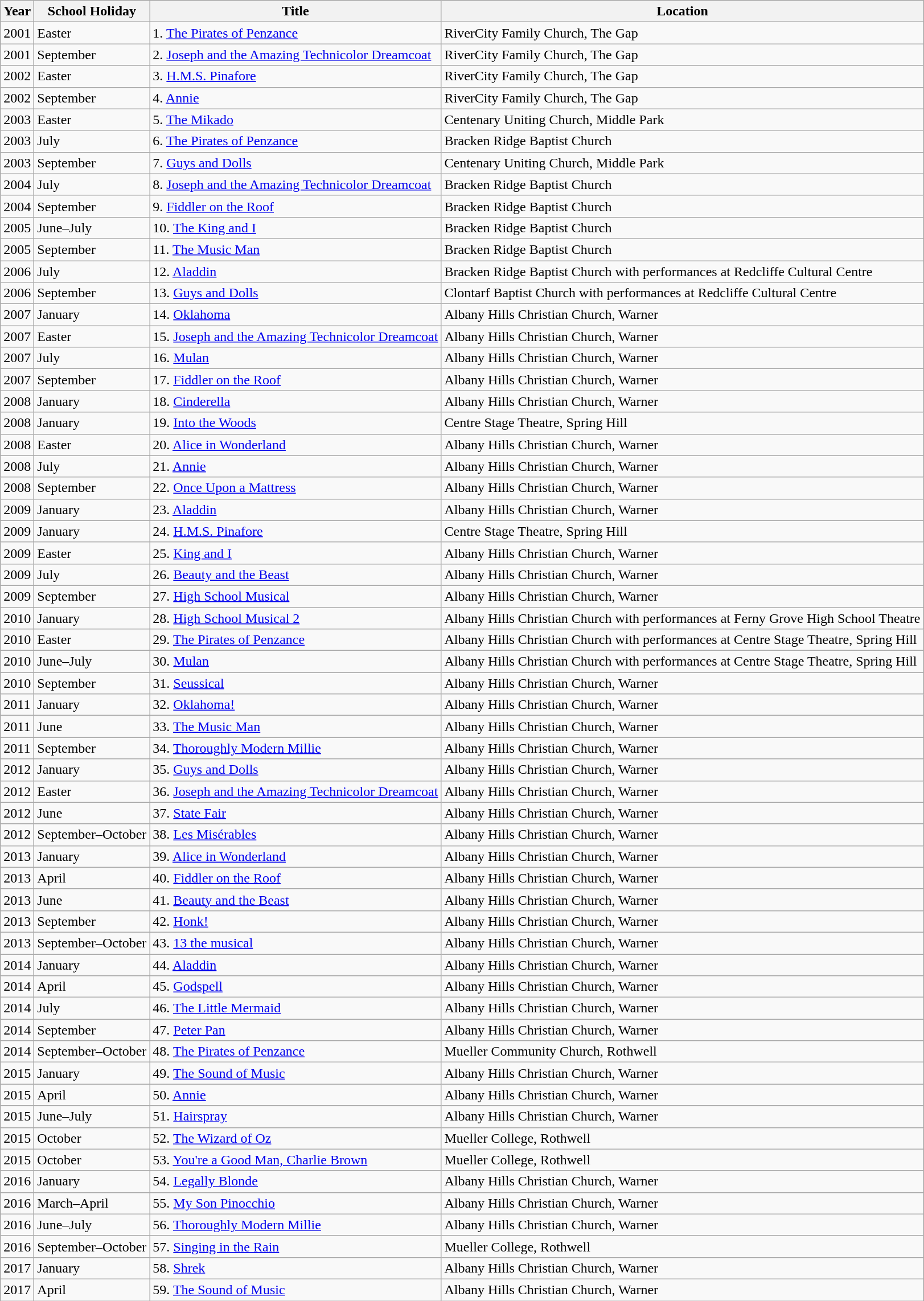<table class="wikitable">
<tr>
<th>Year</th>
<th>School Holiday</th>
<th>Title</th>
<th>Location</th>
</tr>
<tr>
<td>2001</td>
<td>Easter</td>
<td>1. <a href='#'>The Pirates of Penzance</a></td>
<td>RiverCity Family Church, The Gap</td>
</tr>
<tr>
<td>2001</td>
<td>September</td>
<td>2. <a href='#'>Joseph and the Amazing Technicolor Dreamcoat</a></td>
<td>RiverCity Family Church, The Gap</td>
</tr>
<tr>
<td>2002</td>
<td>Easter</td>
<td>3. <a href='#'>H.M.S. Pinafore</a></td>
<td>RiverCity Family Church, The Gap</td>
</tr>
<tr>
<td>2002</td>
<td>September</td>
<td>4. <a href='#'>Annie</a></td>
<td>RiverCity Family Church, The Gap</td>
</tr>
<tr>
<td>2003</td>
<td>Easter</td>
<td>5. <a href='#'>The Mikado</a></td>
<td>Centenary Uniting Church, Middle Park</td>
</tr>
<tr>
<td>2003</td>
<td>July</td>
<td>6. <a href='#'>The Pirates of Penzance</a></td>
<td>Bracken Ridge Baptist Church</td>
</tr>
<tr>
<td>2003</td>
<td>September</td>
<td>7. <a href='#'>Guys and Dolls</a></td>
<td>Centenary Uniting Church, Middle Park</td>
</tr>
<tr>
<td>2004</td>
<td>July</td>
<td>8. <a href='#'>Joseph and the Amazing Technicolor Dreamcoat</a></td>
<td>Bracken Ridge Baptist Church</td>
</tr>
<tr>
<td>2004</td>
<td>September</td>
<td>9. <a href='#'>Fiddler on the Roof</a></td>
<td>Bracken Ridge Baptist Church</td>
</tr>
<tr>
<td>2005</td>
<td>June–July</td>
<td>10. <a href='#'>The King and I</a></td>
<td>Bracken Ridge Baptist Church</td>
</tr>
<tr>
<td>2005</td>
<td>September</td>
<td>11. <a href='#'>The Music Man</a></td>
<td>Bracken Ridge Baptist Church</td>
</tr>
<tr>
<td>2006</td>
<td>July</td>
<td>12. <a href='#'>Aladdin</a></td>
<td>Bracken Ridge Baptist Church with performances at Redcliffe Cultural Centre</td>
</tr>
<tr>
<td>2006</td>
<td>September</td>
<td>13. <a href='#'>Guys and Dolls</a></td>
<td>Clontarf Baptist Church with performances at Redcliffe Cultural Centre</td>
</tr>
<tr>
<td>2007</td>
<td>January</td>
<td>14. <a href='#'>Oklahoma</a></td>
<td>Albany Hills Christian Church, Warner</td>
</tr>
<tr>
<td>2007</td>
<td>Easter</td>
<td>15. <a href='#'>Joseph and the Amazing Technicolor Dreamcoat</a></td>
<td>Albany Hills Christian Church, Warner</td>
</tr>
<tr>
<td>2007</td>
<td>July</td>
<td>16. <a href='#'>Mulan</a></td>
<td>Albany Hills Christian Church, Warner</td>
</tr>
<tr>
<td>2007</td>
<td>September</td>
<td>17. <a href='#'>Fiddler on the Roof</a></td>
<td>Albany Hills Christian Church, Warner</td>
</tr>
<tr>
<td>2008</td>
<td>January</td>
<td>18. <a href='#'>Cinderella</a></td>
<td>Albany Hills Christian Church, Warner</td>
</tr>
<tr>
<td>2008</td>
<td>January</td>
<td>19. <a href='#'>Into the Woods</a></td>
<td>Centre Stage Theatre, Spring Hill</td>
</tr>
<tr>
<td>2008</td>
<td>Easter</td>
<td>20. <a href='#'>Alice in Wonderland</a></td>
<td>Albany Hills Christian Church, Warner</td>
</tr>
<tr>
<td>2008</td>
<td>July</td>
<td>21. <a href='#'>Annie</a></td>
<td>Albany Hills Christian Church, Warner</td>
</tr>
<tr>
<td>2008</td>
<td>September</td>
<td>22. <a href='#'>Once Upon a Mattress</a></td>
<td>Albany Hills Christian Church, Warner</td>
</tr>
<tr>
<td>2009</td>
<td>January</td>
<td>23. <a href='#'>Aladdin</a></td>
<td>Albany Hills Christian Church, Warner</td>
</tr>
<tr>
<td>2009</td>
<td>January</td>
<td>24. <a href='#'>H.M.S. Pinafore</a></td>
<td>Centre Stage Theatre, Spring Hill</td>
</tr>
<tr>
<td>2009</td>
<td>Easter</td>
<td>25. <a href='#'>King and I</a></td>
<td>Albany Hills Christian Church, Warner</td>
</tr>
<tr>
<td>2009</td>
<td>July</td>
<td>26. <a href='#'>Beauty and the Beast</a></td>
<td>Albany Hills Christian Church, Warner</td>
</tr>
<tr>
<td>2009</td>
<td>September</td>
<td>27. <a href='#'>High School Musical</a></td>
<td>Albany Hills Christian Church, Warner</td>
</tr>
<tr>
<td>2010</td>
<td>January</td>
<td>28. <a href='#'>High School Musical 2</a></td>
<td>Albany Hills Christian Church with performances at Ferny Grove High School Theatre</td>
</tr>
<tr>
<td>2010</td>
<td>Easter</td>
<td>29. <a href='#'>The Pirates of Penzance</a></td>
<td>Albany Hills Christian Church with performances at Centre Stage Theatre, Spring Hill</td>
</tr>
<tr>
<td>2010</td>
<td>June–July</td>
<td>30. <a href='#'>Mulan</a></td>
<td>Albany Hills Christian Church with performances at Centre Stage Theatre, Spring Hill</td>
</tr>
<tr>
<td>2010</td>
<td>September</td>
<td>31. <a href='#'>Seussical</a></td>
<td>Albany Hills Christian Church, Warner</td>
</tr>
<tr>
<td>2011</td>
<td>January</td>
<td>32. <a href='#'>Oklahoma!</a></td>
<td>Albany Hills Christian Church, Warner</td>
</tr>
<tr>
<td>2011</td>
<td>June</td>
<td>33. <a href='#'>The Music Man</a></td>
<td>Albany Hills Christian Church, Warner</td>
</tr>
<tr>
<td>2011</td>
<td>September</td>
<td>34. <a href='#'>Thoroughly Modern Millie</a></td>
<td>Albany Hills Christian Church, Warner</td>
</tr>
<tr>
<td>2012</td>
<td>January</td>
<td>35. <a href='#'>Guys and Dolls</a></td>
<td>Albany Hills Christian Church, Warner</td>
</tr>
<tr>
<td>2012</td>
<td>Easter</td>
<td>36. <a href='#'>Joseph and the Amazing Technicolor Dreamcoat</a></td>
<td>Albany Hills Christian Church, Warner</td>
</tr>
<tr>
<td>2012</td>
<td>June</td>
<td>37. <a href='#'>State Fair</a></td>
<td>Albany Hills Christian Church, Warner</td>
</tr>
<tr>
<td>2012</td>
<td>September–October</td>
<td>38. <a href='#'>Les Misérables</a></td>
<td>Albany Hills Christian Church, Warner</td>
</tr>
<tr>
<td>2013</td>
<td>January</td>
<td>39. <a href='#'>Alice in Wonderland</a></td>
<td>Albany Hills Christian Church, Warner</td>
</tr>
<tr>
<td>2013</td>
<td>April</td>
<td>40. <a href='#'>Fiddler on the Roof</a></td>
<td>Albany Hills Christian Church, Warner</td>
</tr>
<tr>
<td>2013</td>
<td>June</td>
<td>41. <a href='#'>Beauty and the Beast</a></td>
<td>Albany Hills Christian Church, Warner</td>
</tr>
<tr>
<td>2013</td>
<td>September</td>
<td>42. <a href='#'>Honk!</a></td>
<td>Albany Hills Christian Church, Warner</td>
</tr>
<tr>
<td>2013</td>
<td>September–October</td>
<td>43. <a href='#'>13 the musical</a></td>
<td>Albany Hills Christian Church, Warner</td>
</tr>
<tr>
<td>2014</td>
<td>January</td>
<td>44. <a href='#'>Aladdin</a></td>
<td>Albany Hills Christian Church, Warner</td>
</tr>
<tr>
<td>2014</td>
<td>April</td>
<td>45. <a href='#'>Godspell</a></td>
<td>Albany Hills Christian Church, Warner</td>
</tr>
<tr>
<td>2014</td>
<td>July</td>
<td>46. <a href='#'>The Little Mermaid</a></td>
<td>Albany Hills Christian Church, Warner</td>
</tr>
<tr>
<td>2014</td>
<td>September</td>
<td>47. <a href='#'>Peter Pan</a></td>
<td>Albany Hills Christian Church, Warner</td>
</tr>
<tr>
<td>2014</td>
<td>September–October</td>
<td>48. <a href='#'>The Pirates of Penzance</a></td>
<td>Mueller Community Church, Rothwell</td>
</tr>
<tr>
<td>2015</td>
<td>January</td>
<td>49. <a href='#'>The Sound of Music</a></td>
<td>Albany Hills Christian Church, Warner</td>
</tr>
<tr>
<td>2015</td>
<td>April</td>
<td>50. <a href='#'>Annie</a></td>
<td>Albany Hills Christian Church, Warner</td>
</tr>
<tr>
<td>2015</td>
<td>June–July</td>
<td>51. <a href='#'>Hairspray</a></td>
<td>Albany Hills Christian Church, Warner</td>
</tr>
<tr>
<td>2015</td>
<td>October</td>
<td>52. <a href='#'>The Wizard of Oz</a></td>
<td>Mueller College, Rothwell</td>
</tr>
<tr>
<td>2015</td>
<td>October</td>
<td>53. <a href='#'>You're a Good Man, Charlie Brown</a></td>
<td>Mueller College, Rothwell</td>
</tr>
<tr>
<td>2016</td>
<td>January</td>
<td>54. <a href='#'>Legally Blonde</a></td>
<td>Albany Hills Christian Church, Warner</td>
</tr>
<tr>
<td>2016</td>
<td>March–April</td>
<td>55. <a href='#'>My Son Pinocchio</a></td>
<td>Albany Hills Christian Church, Warner</td>
</tr>
<tr>
<td>2016</td>
<td>June–July</td>
<td>56. <a href='#'>Thoroughly Modern Millie</a></td>
<td>Albany Hills Christian Church, Warner</td>
</tr>
<tr>
<td>2016</td>
<td>September–October</td>
<td>57. <a href='#'>Singing in the Rain</a></td>
<td>Mueller College, Rothwell</td>
</tr>
<tr>
<td>2017</td>
<td>January</td>
<td>58. <a href='#'>Shrek</a></td>
<td>Albany Hills Christian Church, Warner</td>
</tr>
<tr>
<td>2017</td>
<td>April</td>
<td>59. <a href='#'>The Sound of Music</a></td>
<td>Albany Hills Christian Church, Warner</td>
</tr>
</table>
